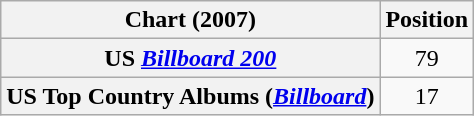<table class="wikitable sortable plainrowheaders" style="text-align:center">
<tr>
<th scope="col">Chart (2007)</th>
<th scope="col">Position</th>
</tr>
<tr>
<th scope="row">US <em><a href='#'>Billboard 200</a></em></th>
<td>79</td>
</tr>
<tr>
<th scope="row">US Top Country Albums (<em><a href='#'>Billboard</a></em>)</th>
<td>17</td>
</tr>
</table>
